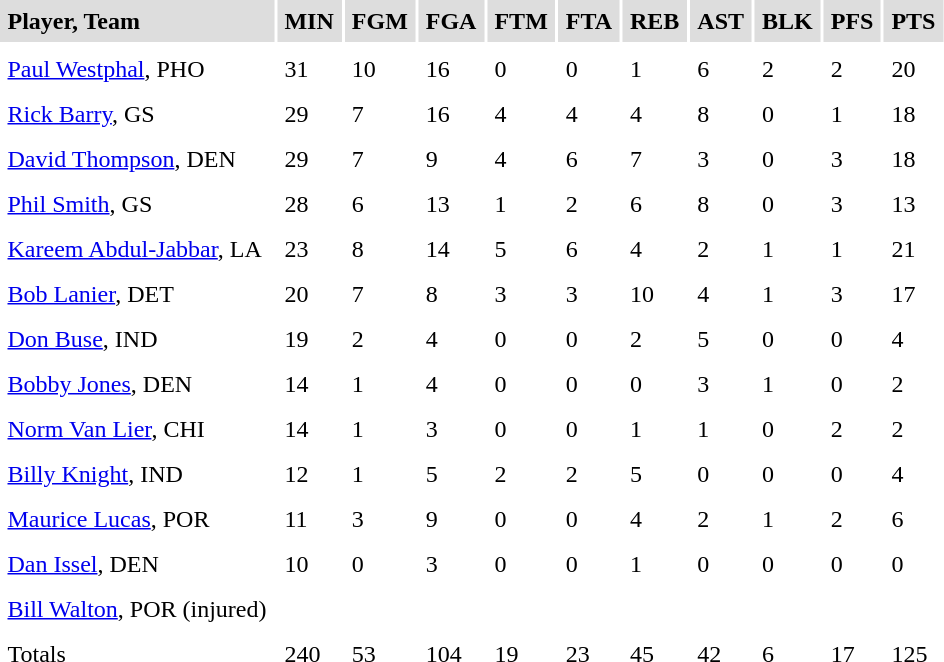<table cellpadding=5>
<tr bgcolor="#dddddd">
<td><strong>Player, Team</strong></td>
<td><strong>MIN</strong></td>
<td><strong>FGM</strong></td>
<td><strong>FGA</strong></td>
<td><strong>FTM</strong></td>
<td><strong>FTA</strong></td>
<td><strong>REB</strong></td>
<td><strong>AST</strong></td>
<td><strong>BLK</strong></td>
<td><strong>PFS</strong></td>
<td><strong>PTS</strong></td>
</tr>
<tr bgcolor="#eeeeee">
</tr>
<tr>
<td><a href='#'>Paul Westphal</a>, PHO</td>
<td>31</td>
<td>10</td>
<td>16</td>
<td>0</td>
<td>0</td>
<td>1</td>
<td>6</td>
<td>2</td>
<td>2</td>
<td>20</td>
</tr>
<tr>
<td><a href='#'>Rick Barry</a>, GS</td>
<td>29</td>
<td>7</td>
<td>16</td>
<td>4</td>
<td>4</td>
<td>4</td>
<td>8</td>
<td>0</td>
<td>1</td>
<td>18</td>
</tr>
<tr>
<td><a href='#'>David Thompson</a>, DEN</td>
<td>29</td>
<td>7</td>
<td>9</td>
<td>4</td>
<td>6</td>
<td>7</td>
<td>3</td>
<td>0</td>
<td>3</td>
<td>18</td>
</tr>
<tr>
<td><a href='#'>Phil Smith</a>, GS</td>
<td>28</td>
<td>6</td>
<td>13</td>
<td>1</td>
<td>2</td>
<td>6</td>
<td>8</td>
<td>0</td>
<td>3</td>
<td>13</td>
</tr>
<tr>
<td><a href='#'>Kareem Abdul-Jabbar</a>, LA</td>
<td>23</td>
<td>8</td>
<td>14</td>
<td>5</td>
<td>6</td>
<td>4</td>
<td>2</td>
<td>1</td>
<td>1</td>
<td>21</td>
</tr>
<tr>
<td><a href='#'>Bob Lanier</a>, DET</td>
<td>20</td>
<td>7</td>
<td>8</td>
<td>3</td>
<td>3</td>
<td>10</td>
<td>4</td>
<td>1</td>
<td>3</td>
<td>17</td>
</tr>
<tr>
<td><a href='#'>Don Buse</a>, IND</td>
<td>19</td>
<td>2</td>
<td>4</td>
<td>0</td>
<td>0</td>
<td>2</td>
<td>5</td>
<td>0</td>
<td>0</td>
<td>4</td>
</tr>
<tr>
<td><a href='#'>Bobby Jones</a>, DEN</td>
<td>14</td>
<td>1</td>
<td>4</td>
<td>0</td>
<td>0</td>
<td>0</td>
<td>3</td>
<td>1</td>
<td>0</td>
<td>2</td>
</tr>
<tr>
<td><a href='#'>Norm Van Lier</a>, CHI</td>
<td>14</td>
<td>1</td>
<td>3</td>
<td>0</td>
<td>0</td>
<td>1</td>
<td>1</td>
<td>0</td>
<td>2</td>
<td>2</td>
</tr>
<tr>
<td><a href='#'>Billy Knight</a>, IND</td>
<td>12</td>
<td>1</td>
<td>5</td>
<td>2</td>
<td>2</td>
<td>5</td>
<td>0</td>
<td>0</td>
<td>0</td>
<td>4</td>
</tr>
<tr>
<td><a href='#'>Maurice Lucas</a>, POR</td>
<td>11</td>
<td>3</td>
<td>9</td>
<td>0</td>
<td>0</td>
<td>4</td>
<td>2</td>
<td>1</td>
<td>2</td>
<td>6</td>
</tr>
<tr>
<td><a href='#'>Dan Issel</a>, DEN</td>
<td>10</td>
<td>0</td>
<td>3</td>
<td>0</td>
<td>0</td>
<td>1</td>
<td>0</td>
<td>0</td>
<td>0</td>
<td>0</td>
</tr>
<tr>
<td><a href='#'>Bill Walton</a>, POR (injured)</td>
</tr>
<tr>
<td>Totals</td>
<td>240</td>
<td>53</td>
<td>104</td>
<td>19</td>
<td>23</td>
<td>45</td>
<td>42</td>
<td>6</td>
<td>17</td>
<td>125</td>
</tr>
<tr>
</tr>
</table>
